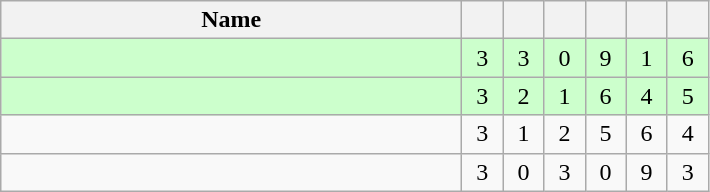<table class=wikitable style="text-align:center">
<tr>
<th width=300>Name</th>
<th width=20></th>
<th width=20></th>
<th width=20></th>
<th width=20></th>
<th width=20></th>
<th width=20></th>
</tr>
<tr style="background-color:#ccffcc;">
<td style="text-align:left;"></td>
<td>3</td>
<td>3</td>
<td>0</td>
<td>9</td>
<td>1</td>
<td>6</td>
</tr>
<tr style="background-color:#ccffcc;">
<td style="text-align:left;"></td>
<td>3</td>
<td>2</td>
<td>1</td>
<td>6</td>
<td>4</td>
<td>5</td>
</tr>
<tr>
<td style="text-align:left;"></td>
<td>3</td>
<td>1</td>
<td>2</td>
<td>5</td>
<td>6</td>
<td>4</td>
</tr>
<tr>
<td style="text-align:left;"></td>
<td>3</td>
<td>0</td>
<td>3</td>
<td>0</td>
<td>9</td>
<td>3</td>
</tr>
</table>
